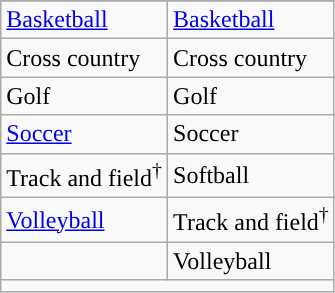<table class="wikitable">
<tr>
</tr>
<tr>
<td><a href='#'>Basketball</a></td>
<td><a href='#'>Basketball</a></td>
</tr>
<tr>
<td>Cross country</td>
<td>Cross country</td>
</tr>
<tr>
<td>Golf</td>
<td>Golf</td>
</tr>
<tr>
<td><a href='#'>Soccer</a></td>
<td>Soccer</td>
</tr>
<tr>
<td>Track and field<sup>†</sup></td>
<td>Softball</td>
</tr>
<tr>
<td><a href='#'>Volleyball</a></td>
<td>Track and field<sup>†</sup></td>
</tr>
<tr>
<td></td>
<td>Volleyball</td>
</tr>
<tr>
<td colspan="2"></td>
</tr>
</table>
